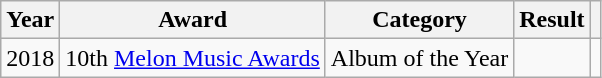<table class="wikitable" style="text-align:center;">
<tr>
<th>Year</th>
<th>Award</th>
<th>Category</th>
<th>Result</th>
<th></th>
</tr>
<tr>
<td>2018</td>
<td>10th <a href='#'>Melon Music Awards</a></td>
<td>Album of the Year</td>
<td></td>
<td></td>
</tr>
</table>
